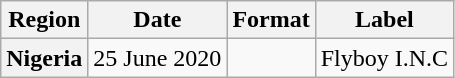<table class="wikitable plainrowheaders">
<tr>
<th scope="col">Region</th>
<th scope="col">Date</th>
<th scope="col">Format</th>
<th scope="col">Label</th>
</tr>
<tr>
<th scope="row">Nigeria</th>
<td>25 June 2020</td>
<td></td>
<td>Flyboy I.N.C</td>
</tr>
</table>
